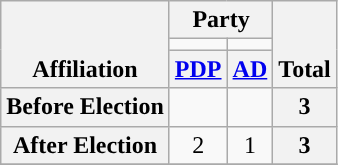<table class=wikitable style="text-align:center">
<tr style="vertical-align:bottom;">
<th rowspan=3>Affiliation</th>
<th colspan=2>Party</th>
<th rowspan=3>Total</th>
</tr>
<tr>
<td style="background-color:"></td>
<td style="background-color:"></td>
</tr>
<tr>
<th><a href='#'>PDP</a></th>
<th><a href='#'>AD</a></th>
</tr>
<tr>
<th>Before Election</th>
<td></td>
<td></td>
<th>3</th>
</tr>
<tr>
<th>After Election</th>
<td>2</td>
<td>1</td>
<th>3</th>
</tr>
<tr>
</tr>
</table>
